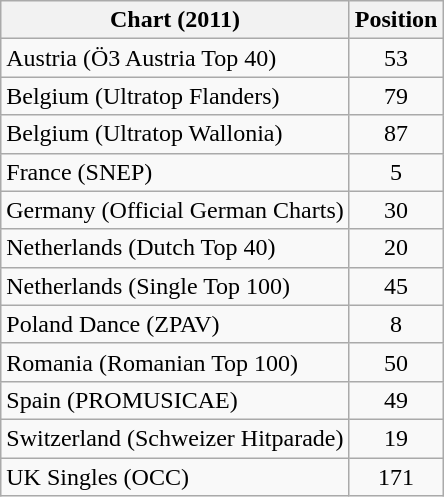<table class="wikitable sortable">
<tr>
<th scope="col">Chart (2011)</th>
<th scope="col">Position</th>
</tr>
<tr>
<td>Austria (Ö3 Austria Top 40)</td>
<td style="text-align:center;">53</td>
</tr>
<tr>
<td>Belgium (Ultratop Flanders)</td>
<td style="text-align:center;">79</td>
</tr>
<tr>
<td>Belgium (Ultratop Wallonia)</td>
<td style="text-align:center;">87</td>
</tr>
<tr>
<td>France (SNEP)</td>
<td style="text-align:center;">5</td>
</tr>
<tr>
<td>Germany (Official German Charts)</td>
<td style="text-align:center;">30</td>
</tr>
<tr>
<td>Netherlands (Dutch Top 40)</td>
<td style="text-align:center;">20</td>
</tr>
<tr>
<td>Netherlands (Single Top 100)</td>
<td style="text-align:center;">45</td>
</tr>
<tr>
<td>Poland Dance (ZPAV)</td>
<td style="text-align:center;">8</td>
</tr>
<tr>
<td>Romania (Romanian Top 100)</td>
<td align="center">50</td>
</tr>
<tr>
<td>Spain (PROMUSICAE)</td>
<td align="center">49</td>
</tr>
<tr>
<td>Switzerland (Schweizer Hitparade)</td>
<td align="center">19</td>
</tr>
<tr>
<td>UK Singles (OCC)</td>
<td style="text-align:center;">171</td>
</tr>
</table>
